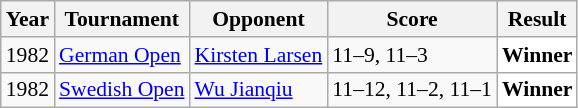<table class="sortable wikitable" style="font-size: 90%;">
<tr>
<th>Year</th>
<th>Tournament</th>
<th>Opponent</th>
<th>Score</th>
<th>Result</th>
</tr>
<tr>
<td align="center">1982</td>
<td align="left"><a href='#'>German Open</a></td>
<td align="left"> <a href='#'>Kirsten Larsen</a></td>
<td align="left">11–9, 11–3</td>
<td style="text-align:left; background:white"> <strong>Winner</strong></td>
</tr>
<tr>
<td align="center">1982</td>
<td align="left"><a href='#'>Swedish Open</a></td>
<td align="left"> <a href='#'>Wu Jianqiu</a></td>
<td align="left">11–12, 11–2, 11–1</td>
<td style="text-align:left; background:white"> <strong>Winner</strong></td>
</tr>
</table>
